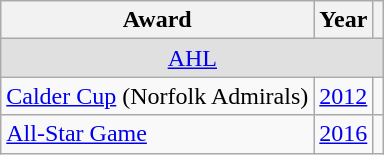<table class="wikitable">
<tr>
<th>Award</th>
<th>Year</th>
<th></th>
</tr>
<tr ALIGN="center" bgcolor="#e0e0e0">
<td colspan="3"><a href='#'>AHL</a></td>
</tr>
<tr>
<td><a href='#'>Calder Cup</a> (Norfolk Admirals)</td>
<td><a href='#'>2012</a></td>
<td></td>
</tr>
<tr>
<td><a href='#'>All-Star Game</a></td>
<td><a href='#'>2016</a></td>
<td></td>
</tr>
</table>
